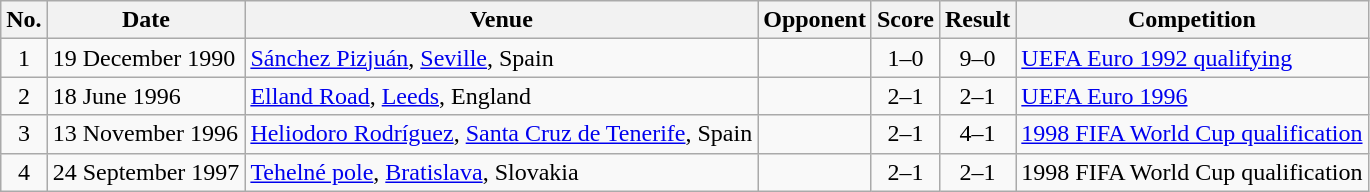<table class="wikitable sortable">
<tr>
<th scope="col">No.</th>
<th scope="col">Date</th>
<th scope="col">Venue</th>
<th scope="col">Opponent</th>
<th scope="col">Score</th>
<th scope="col">Result</th>
<th scope="col">Competition</th>
</tr>
<tr>
<td style="text-align:center">1</td>
<td>19 December 1990</td>
<td><a href='#'>Sánchez Pizjuán</a>, <a href='#'>Seville</a>, Spain</td>
<td></td>
<td style="text-align:center">1–0</td>
<td style="text-align:center">9–0</td>
<td><a href='#'>UEFA Euro 1992 qualifying</a></td>
</tr>
<tr>
<td style="text-align:center">2</td>
<td>18 June 1996</td>
<td><a href='#'>Elland Road</a>, <a href='#'>Leeds</a>, England</td>
<td></td>
<td style="text-align:center">2–1</td>
<td style="text-align:center">2–1</td>
<td><a href='#'>UEFA Euro 1996</a></td>
</tr>
<tr>
<td style="text-align:center">3</td>
<td>13 November 1996</td>
<td><a href='#'>Heliodoro Rodríguez</a>, <a href='#'>Santa Cruz de Tenerife</a>, Spain</td>
<td></td>
<td style="text-align:center">2–1</td>
<td style="text-align:center">4–1</td>
<td><a href='#'>1998 FIFA World Cup qualification</a></td>
</tr>
<tr>
<td style="text-align:center">4</td>
<td>24 September 1997</td>
<td><a href='#'>Tehelné pole</a>, <a href='#'>Bratislava</a>, Slovakia</td>
<td></td>
<td style="text-align:center">2–1</td>
<td style="text-align:center">2–1</td>
<td>1998 FIFA World Cup qualification</td>
</tr>
</table>
